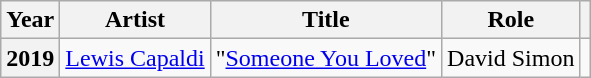<table class="wikitable sortable">
<tr>
<th scope=col>Year</th>
<th scope=col>Artist</th>
<th scope=col>Title</th>
<th scope=col>Role</th>
<th scope="col" class="unsortable"></th>
</tr>
<tr>
<th scope=row>2019</th>
<td><a href='#'>Lewis Capaldi</a></td>
<td>"<a href='#'>Someone You Loved</a>"</td>
<td>David Simon</td>
<td></td>
</tr>
</table>
